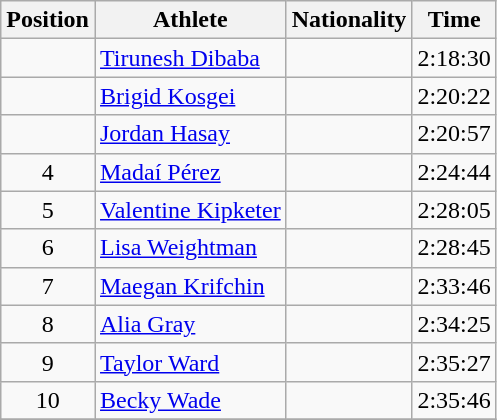<table class="wikitable sortable">
<tr>
<th>Position</th>
<th>Athlete</th>
<th>Nationality</th>
<th>Time</th>
</tr>
<tr>
<td align=center></td>
<td><a href='#'>Tirunesh Dibaba</a></td>
<td></td>
<td>2:18:30</td>
</tr>
<tr>
<td align=center></td>
<td><a href='#'>Brigid Kosgei</a></td>
<td></td>
<td>2:20:22</td>
</tr>
<tr>
<td align=center></td>
<td><a href='#'>Jordan Hasay</a></td>
<td></td>
<td>2:20:57</td>
</tr>
<tr>
<td align=center>4</td>
<td><a href='#'>Madaí Pérez</a></td>
<td></td>
<td>2:24:44</td>
</tr>
<tr>
<td align=center>5</td>
<td><a href='#'>Valentine Kipketer</a></td>
<td></td>
<td>2:28:05</td>
</tr>
<tr>
<td align=center>6</td>
<td><a href='#'>Lisa Weightman</a></td>
<td></td>
<td>2:28:45</td>
</tr>
<tr>
<td align=center>7</td>
<td><a href='#'>Maegan Krifchin</a></td>
<td></td>
<td>2:33:46</td>
</tr>
<tr>
<td align=center>8</td>
<td><a href='#'>Alia Gray</a></td>
<td></td>
<td>2:34:25</td>
</tr>
<tr>
<td align=center>9</td>
<td><a href='#'>Taylor Ward</a></td>
<td></td>
<td>2:35:27</td>
</tr>
<tr>
<td align=center>10</td>
<td><a href='#'>Becky Wade</a></td>
<td></td>
<td>2:35:46</td>
</tr>
<tr>
</tr>
</table>
